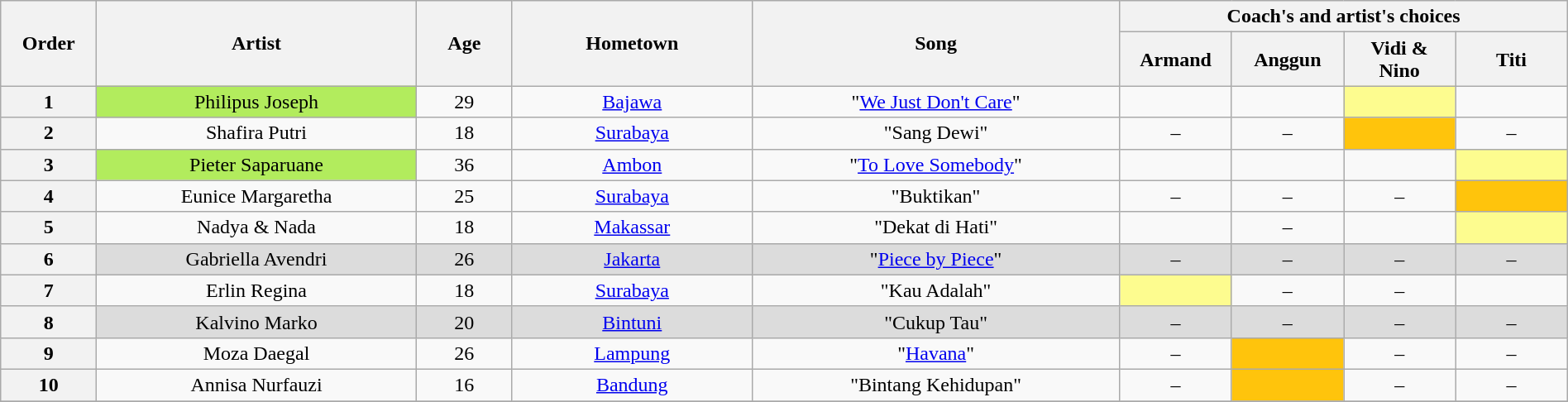<table class="wikitable" style="text-align:center; width:100%;">
<tr>
<th scope="col" rowspan="2" width="06%">Order</th>
<th scope="col" rowspan="2" width="20%">Artist</th>
<th scope="col" rowspan="2" width="06%">Age</th>
<th scope="col" rowspan="2" width="15%">Hometown</th>
<th scope="col" rowspan="2" width="23%">Song</th>
<th scope="col" colspan="4" width="28%">Coach's and artist's choices</th>
</tr>
<tr>
<th width="07%">Armand</th>
<th width="07%">Anggun</th>
<th width="07%">Vidi & Nino</th>
<th width="07%">Titi</th>
</tr>
<tr>
<th>1</th>
<td style="background:#B2EC5D">Philipus Joseph</td>
<td>29</td>
<td><a href='#'>Bajawa</a></td>
<td>"<a href='#'>We Just Don't Care</a>"</td>
<td><strong></strong></td>
<td><strong></strong></td>
<td style="background:#fdfc8f;"><strong></strong></td>
<td><strong></strong></td>
</tr>
<tr>
<th>2</th>
<td>Shafira Putri</td>
<td>18</td>
<td><a href='#'>Surabaya</a></td>
<td>"Sang Dewi"</td>
<td>–</td>
<td>–</td>
<td style="background:#FFC40C;"><strong></strong></td>
<td>–</td>
</tr>
<tr>
<th>3</th>
<td style="background:#B2EC5D">Pieter Saparuane</td>
<td>36</td>
<td><a href='#'>Ambon</a></td>
<td>"<a href='#'>To Love Somebody</a>"</td>
<td><strong></strong></td>
<td><strong></strong></td>
<td><strong></strong></td>
<td style="background:#fdfc8f;"><strong></strong></td>
</tr>
<tr>
<th>4</th>
<td>Eunice Margaretha</td>
<td>25</td>
<td><a href='#'>Surabaya</a></td>
<td>"Buktikan"</td>
<td>–</td>
<td>–</td>
<td>–</td>
<td style="background:#FFC40C;"><strong></strong></td>
</tr>
<tr>
<th>5</th>
<td>Nadya & Nada</td>
<td>18</td>
<td><a href='#'>Makassar</a></td>
<td>"Dekat di Hati"</td>
<td><strong></strong></td>
<td>–</td>
<td><strong></strong></td>
<td style="background:#fdfc8f;"><strong></strong></td>
</tr>
<tr>
<th>6</th>
<td style="background:#DCDCDC;">Gabriella Avendri</td>
<td style="background:#DCDCDC;">26</td>
<td style="background:#DCDCDC;"><a href='#'>Jakarta</a></td>
<td style="background:#DCDCDC;">"<a href='#'>Piece by Piece</a>"</td>
<td style="background:#DCDCDC;">–</td>
<td style="background:#DCDCDC;">–</td>
<td style="background:#DCDCDC;">–</td>
<td style="background:#DCDCDC;">–</td>
</tr>
<tr>
<th>7</th>
<td>Erlin Regina</td>
<td>18</td>
<td><a href='#'>Surabaya</a></td>
<td>"Kau Adalah"</td>
<td style="background:#fdfc8f;"><strong></strong></td>
<td>–</td>
<td>–</td>
<td><strong></strong></td>
</tr>
<tr>
<th>8</th>
<td style="background:#DCDCDC;">Kalvino Marko</td>
<td style="background:#DCDCDC;">20</td>
<td style="background:#DCDCDC;"><a href='#'>Bintuni</a></td>
<td style="background:#DCDCDC;">"Cukup Tau"</td>
<td style="background:#DCDCDC;">–</td>
<td style="background:#DCDCDC;">–</td>
<td style="background:#DCDCDC;">–</td>
<td style="background:#DCDCDC;">–</td>
</tr>
<tr>
<th>9</th>
<td>Moza Daegal</td>
<td>26</td>
<td><a href='#'>Lampung</a></td>
<td>"<a href='#'>Havana</a>"</td>
<td>–</td>
<td style="background:#FFC40C;"><strong></strong></td>
<td>–</td>
<td>–</td>
</tr>
<tr>
<th>10</th>
<td>Annisa Nurfauzi</td>
<td>16</td>
<td><a href='#'>Bandung</a></td>
<td>"Bintang Kehidupan"</td>
<td>–</td>
<td style="background:#FFC40C;"><strong></strong></td>
<td>–</td>
<td>–</td>
</tr>
<tr>
</tr>
</table>
